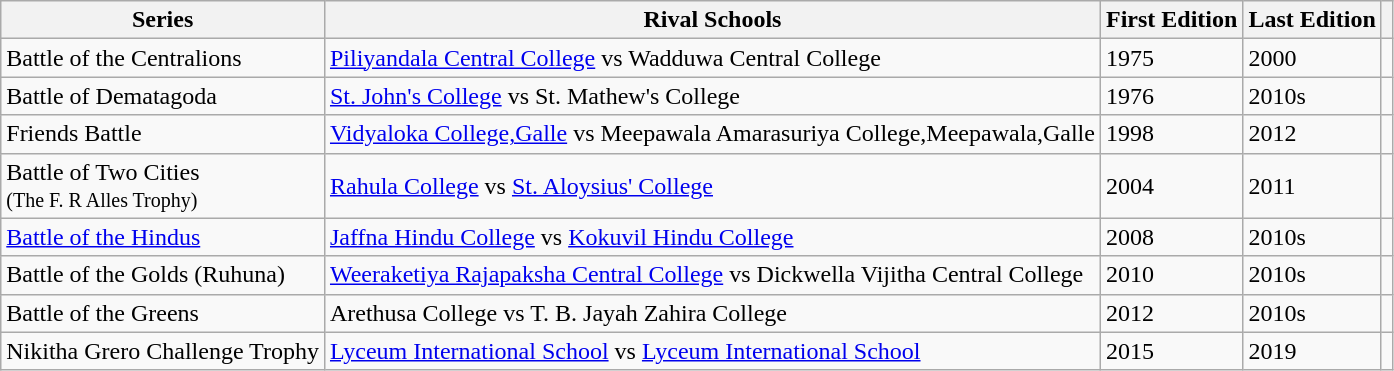<table class="wikitable">
<tr>
<th>Series</th>
<th>Rival Schools</th>
<th>First Edition</th>
<th>Last Edition</th>
<th></th>
</tr>
<tr>
<td>Battle of the Centralions</td>
<td><a href='#'>Piliyandala Central College</a> vs  Wadduwa Central College</td>
<td>1975</td>
<td>2000</td>
</tr>
<tr>
<td>Battle of Dematagoda</td>
<td><a href='#'>St. John's College</a> vs St. Mathew's College</td>
<td>1976</td>
<td>2010s</td>
<td></td>
</tr>
<tr>
<td>Friends Battle</td>
<td><a href='#'>Vidyaloka College,Galle</a> vs Meepawala Amarasuriya College,Meepawala,Galle</td>
<td>1998</td>
<td>2012</td>
<td></td>
</tr>
<tr>
<td>Battle of Two Cities<br> <small>(The F. R Alles Trophy)</small></td>
<td><a href='#'>Rahula College</a> vs <a href='#'>St. Aloysius' College</a></td>
<td>2004</td>
<td>2011</td>
<td></td>
</tr>
<tr>
<td><a href='#'>Battle of the Hindus</a></td>
<td><a href='#'>Jaffna Hindu College</a> vs <a href='#'>Kokuvil Hindu College</a></td>
<td>2008</td>
<td>2010s</td>
<td></td>
</tr>
<tr>
<td>Battle of the Golds (Ruhuna)</td>
<td><a href='#'>Weeraketiya Rajapaksha Central College</a> vs Dickwella Vijitha Central College</td>
<td>2010</td>
<td>2010s</td>
<td></td>
</tr>
<tr>
<td>Battle of the Greens</td>
<td>Arethusa College vs T. B. Jayah Zahira College</td>
<td>2012</td>
<td>2010s</td>
<td></td>
</tr>
<tr>
<td>Nikitha Grero Challenge Trophy</td>
<td><a href='#'>Lyceum International School</a> vs <a href='#'>Lyceum International School</a></td>
<td>2015</td>
<td>2019</td>
<td><br></td>
</tr>
</table>
